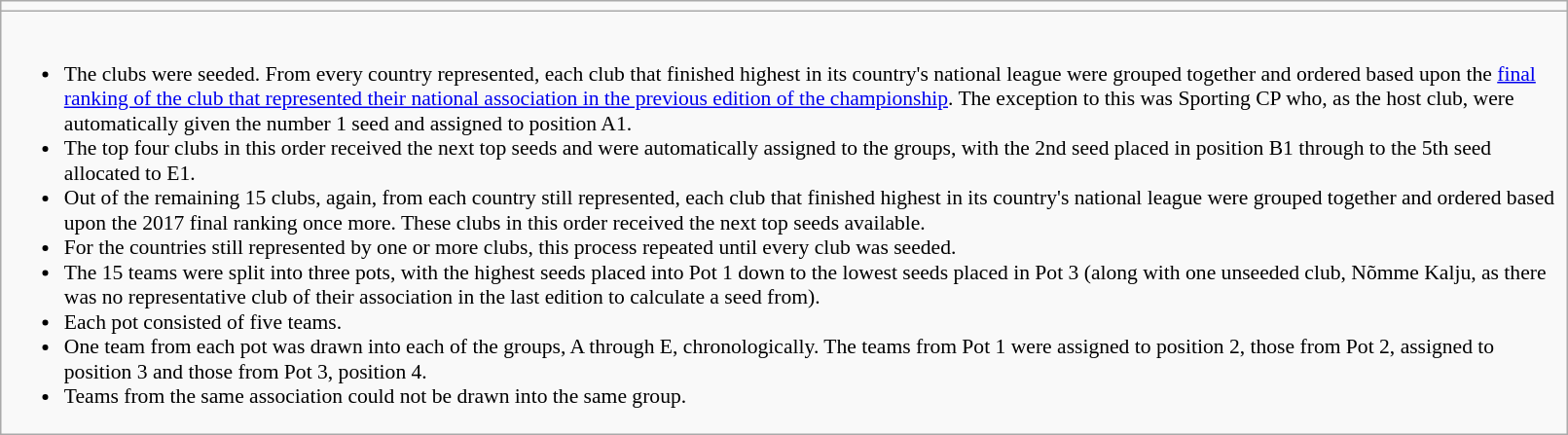<table class="wikitable mw-collapsible mw-collapsed" style="font-size: 90%" width=85%>
<tr>
<td colspan=4></td>
</tr>
<tr>
<td><br><ul><li>The clubs were seeded. From every country represented, each club that finished highest in its country's national league were grouped together and ordered based upon the <a href='#'>final ranking of the club that represented their national association in the previous edition of the championship</a>. The exception to this was Sporting CP who, as the host club, were automatically given the number 1 seed and assigned to position A1.</li><li>The top four clubs in this order received the next top seeds and were automatically assigned to the groups, with the 2nd seed placed in position B1 through to the 5th seed allocated to E1.</li><li>Out of the remaining 15 clubs, again, from each country still represented, each club that finished highest in its country's national league were grouped together and ordered based upon the 2017 final ranking once more. These clubs in this order received the next top seeds available.</li><li>For the countries still represented by one or more clubs, this process repeated until every club was seeded.</li><li>The 15 teams were split into three pots, with the highest seeds placed into Pot 1 down to the lowest seeds placed in Pot 3 (along with one unseeded club, Nõmme Kalju, as there was no representative club of their association in the last edition to calculate a seed from).</li><li>Each pot consisted of five teams.</li><li>One team from each pot was drawn into each of the groups, A through E, chronologically. The teams from Pot 1 were assigned to position 2, those from Pot 2, assigned to position 3 and those from Pot 3, position 4.</li><li>Teams from the same association could not be drawn into the same group.</li></ul></td>
</tr>
</table>
